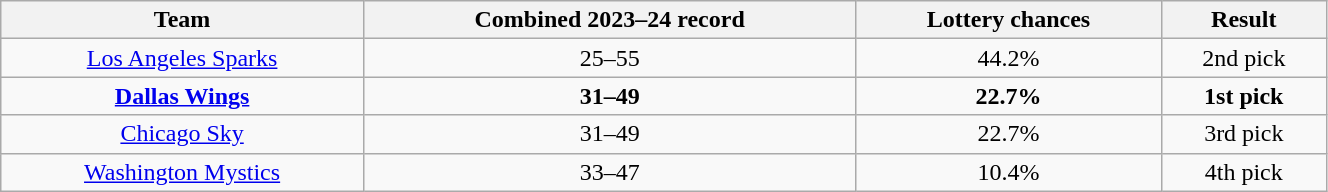<table class="wikitable sortable" style="text-align: center; width: 70%">
<tr>
<th>Team</th>
<th>Combined 2023–24 record</th>
<th>Lottery chances</th>
<th>Result</th>
</tr>
<tr>
<td><a href='#'>Los Angeles Sparks</a></td>
<td>25–55</td>
<td>44.2%</td>
<td>2nd pick</td>
</tr>
<tr>
<td><strong><a href='#'>Dallas Wings</a></strong></td>
<td><strong>31–49</strong></td>
<td><strong>22.7%</strong></td>
<td><strong>1st pick</strong></td>
</tr>
<tr>
<td><a href='#'>Chicago Sky</a></td>
<td>31–49</td>
<td>22.7%</td>
<td>3rd pick</td>
</tr>
<tr>
<td><a href='#'>Washington Mystics</a></td>
<td>33–47</td>
<td>10.4%</td>
<td>4th pick</td>
</tr>
</table>
